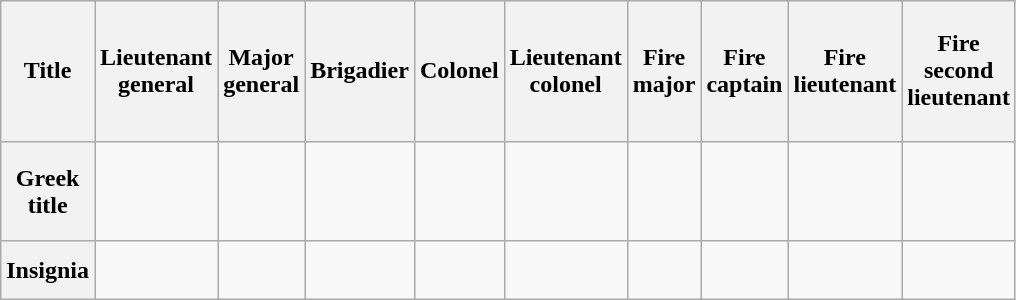<table class="wikitable" style="text-align: center; width: 180px; height: 200px;">
<tr>
<th scope="row">Title</th>
<th scope="col">Lieutenant general</th>
<th scope="col">Major general</th>
<th scope="col">Brigadier</th>
<th scope="col">Colonel</th>
<th scope="col">Lieutenant colonel</th>
<th scope="col">Fire major</th>
<th scope="col">Fire captain</th>
<th scope="col">Fire lieutenant</th>
<th scope="col">Fire second lieutenant</th>
</tr>
<tr>
<th scope="row">Greek title</th>
<td><br></td>
<td><br></td>
<td><br></td>
<td><br></td>
<td><br></td>
<td><br></td>
<td><br></td>
<td><br></td>
<td><br></td>
</tr>
<tr>
<th scope="row">Insignia</th>
<td></td>
<td></td>
<td></td>
<td></td>
<td></td>
<td></td>
<td></td>
<td></td>
<td></td>
</tr>
</table>
